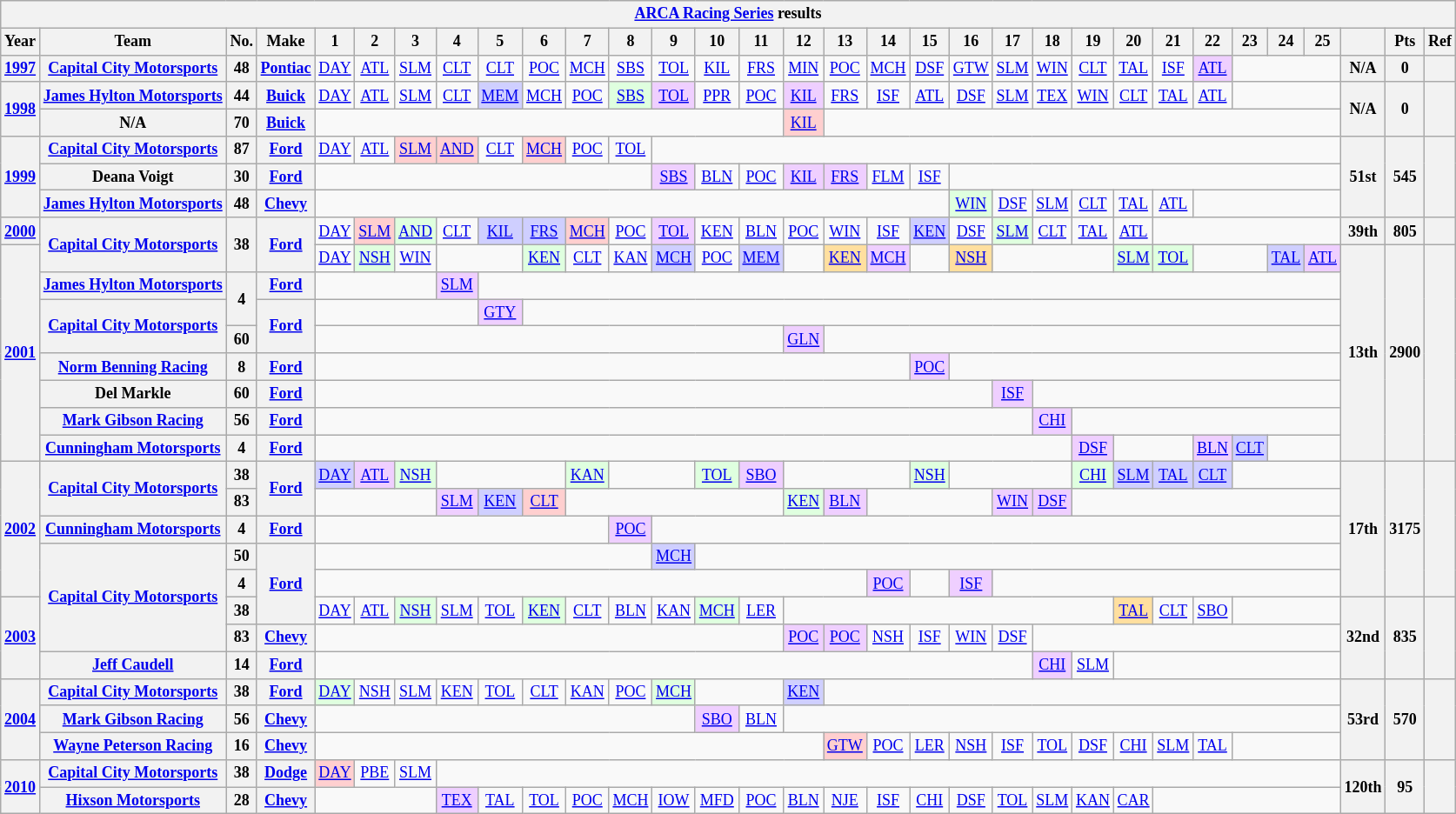<table class="wikitable" style="text-align:center; font-size:75%">
<tr>
<th colspan=48><a href='#'>ARCA Racing Series</a> results</th>
</tr>
<tr>
<th>Year</th>
<th>Team</th>
<th>No.</th>
<th>Make</th>
<th>1</th>
<th>2</th>
<th>3</th>
<th>4</th>
<th>5</th>
<th>6</th>
<th>7</th>
<th>8</th>
<th>9</th>
<th>10</th>
<th>11</th>
<th>12</th>
<th>13</th>
<th>14</th>
<th>15</th>
<th>16</th>
<th>17</th>
<th>18</th>
<th>19</th>
<th>20</th>
<th>21</th>
<th>22</th>
<th>23</th>
<th>24</th>
<th>25</th>
<th></th>
<th>Pts</th>
<th>Ref</th>
</tr>
<tr>
<th><a href='#'>1997</a></th>
<th><a href='#'>Capital City Motorsports</a></th>
<th>48</th>
<th><a href='#'>Pontiac</a></th>
<td><a href='#'>DAY</a></td>
<td><a href='#'>ATL</a></td>
<td><a href='#'>SLM</a></td>
<td><a href='#'>CLT</a></td>
<td><a href='#'>CLT</a></td>
<td><a href='#'>POC</a></td>
<td><a href='#'>MCH</a></td>
<td><a href='#'>SBS</a></td>
<td><a href='#'>TOL</a></td>
<td><a href='#'>KIL</a></td>
<td><a href='#'>FRS</a></td>
<td><a href='#'>MIN</a></td>
<td><a href='#'>POC</a></td>
<td><a href='#'>MCH</a></td>
<td><a href='#'>DSF</a></td>
<td><a href='#'>GTW</a></td>
<td><a href='#'>SLM</a></td>
<td><a href='#'>WIN</a></td>
<td><a href='#'>CLT</a></td>
<td><a href='#'>TAL</a></td>
<td><a href='#'>ISF</a></td>
<td style="background:#EFCFFF;"><a href='#'>ATL</a><br></td>
<td colspan=3></td>
<th>N/A</th>
<th>0</th>
<th></th>
</tr>
<tr>
<th rowspan=2><a href='#'>1998</a></th>
<th><a href='#'>James Hylton Motorsports</a></th>
<th>44</th>
<th><a href='#'>Buick</a></th>
<td><a href='#'>DAY</a></td>
<td><a href='#'>ATL</a></td>
<td><a href='#'>SLM</a></td>
<td><a href='#'>CLT</a></td>
<td style="background:#CFCFFF;"><a href='#'>MEM</a><br></td>
<td><a href='#'>MCH</a></td>
<td><a href='#'>POC</a></td>
<td style="background:#DFFFDF;"><a href='#'>SBS</a><br></td>
<td style="background:#EFCFFF;"><a href='#'>TOL</a><br></td>
<td><a href='#'>PPR</a></td>
<td><a href='#'>POC</a></td>
<td style="background:#EFCFFF;"><a href='#'>KIL</a><br></td>
<td><a href='#'>FRS</a></td>
<td><a href='#'>ISF</a></td>
<td><a href='#'>ATL</a></td>
<td><a href='#'>DSF</a></td>
<td><a href='#'>SLM</a></td>
<td><a href='#'>TEX</a></td>
<td><a href='#'>WIN</a></td>
<td><a href='#'>CLT</a></td>
<td><a href='#'>TAL</a></td>
<td><a href='#'>ATL</a></td>
<td colspan=3></td>
<th rowspan=2>N/A</th>
<th rowspan=2>0</th>
<th rowspan=2></th>
</tr>
<tr>
<th>N/A</th>
<th>70</th>
<th><a href='#'>Buick</a></th>
<td colspan=11></td>
<td style="background:#FFCFCF;"><a href='#'>KIL</a><br></td>
<td colspan=13></td>
</tr>
<tr>
<th rowspan=3><a href='#'>1999</a></th>
<th><a href='#'>Capital City Motorsports</a></th>
<th>87</th>
<th><a href='#'>Ford</a></th>
<td><a href='#'>DAY</a></td>
<td><a href='#'>ATL</a></td>
<td style="background:#FFCFCF;"><a href='#'>SLM</a><br></td>
<td style="background:#FFCFCF;"><a href='#'>AND</a><br></td>
<td><a href='#'>CLT</a></td>
<td style="background:#FFCFCF;"><a href='#'>MCH</a><br></td>
<td><a href='#'>POC</a></td>
<td><a href='#'>TOL</a></td>
<td colspan=17></td>
<th rowspan=3>51st</th>
<th rowspan=3>545</th>
<th rowspan=3></th>
</tr>
<tr>
<th>Deana Voigt</th>
<th>30</th>
<th><a href='#'>Ford</a></th>
<td colspan=8></td>
<td style="background:#EFCFFF;"><a href='#'>SBS</a><br></td>
<td><a href='#'>BLN</a></td>
<td><a href='#'>POC</a></td>
<td style="background:#EFCFFF;"><a href='#'>KIL</a><br></td>
<td style="background:#EFCFFF;"><a href='#'>FRS</a><br></td>
<td><a href='#'>FLM</a></td>
<td><a href='#'>ISF</a></td>
<td colspan=10></td>
</tr>
<tr>
<th><a href='#'>James Hylton Motorsports</a></th>
<th>48</th>
<th><a href='#'>Chevy</a></th>
<td colspan=15></td>
<td style="background:#DFFFDF;"><a href='#'>WIN</a><br></td>
<td><a href='#'>DSF</a></td>
<td><a href='#'>SLM</a></td>
<td><a href='#'>CLT</a></td>
<td><a href='#'>TAL</a></td>
<td><a href='#'>ATL</a></td>
<td colspan=4></td>
</tr>
<tr>
<th><a href='#'>2000</a></th>
<th rowspan=2><a href='#'>Capital City Motorsports</a></th>
<th rowspan=2>38</th>
<th rowspan=2><a href='#'>Ford</a></th>
<td><a href='#'>DAY</a></td>
<td style="background:#FFCFCF;"><a href='#'>SLM</a><br></td>
<td style="background:#DFFFDF;"><a href='#'>AND</a><br></td>
<td><a href='#'>CLT</a></td>
<td style="background:#CFCFFF;"><a href='#'>KIL</a><br></td>
<td style="background:#CFCFFF;"><a href='#'>FRS</a><br></td>
<td style="background:#FFCFCF;"><a href='#'>MCH</a><br></td>
<td><a href='#'>POC</a></td>
<td style="background:#EFCFFF;"><a href='#'>TOL</a><br></td>
<td><a href='#'>KEN</a></td>
<td><a href='#'>BLN</a></td>
<td><a href='#'>POC</a></td>
<td><a href='#'>WIN</a></td>
<td><a href='#'>ISF</a></td>
<td style="background:#CFCFFF;"><a href='#'>KEN</a><br></td>
<td><a href='#'>DSF</a></td>
<td style="background:#DFFFDF;"><a href='#'>SLM</a><br></td>
<td><a href='#'>CLT</a></td>
<td><a href='#'>TAL</a></td>
<td><a href='#'>ATL</a></td>
<td colspan=5></td>
<th>39th</th>
<th>805</th>
<th></th>
</tr>
<tr>
<th rowspan=8><a href='#'>2001</a></th>
<td><a href='#'>DAY</a></td>
<td style="background:#DFFFDF;"><a href='#'>NSH</a><br></td>
<td><a href='#'>WIN</a></td>
<td colspan=2></td>
<td style="background:#DFFFDF;"><a href='#'>KEN</a><br></td>
<td><a href='#'>CLT</a></td>
<td><a href='#'>KAN</a></td>
<td style="background:#CFCFFF;"><a href='#'>MCH</a><br></td>
<td><a href='#'>POC</a></td>
<td style="background:#CFCFFF;"><a href='#'>MEM</a><br></td>
<td></td>
<td style="background:#FFDF9F;"><a href='#'>KEN</a><br></td>
<td style="background:#EFCFFF;"><a href='#'>MCH</a><br></td>
<td></td>
<td style="background:#FFDF9F;"><a href='#'>NSH</a><br></td>
<td colspan=3></td>
<td style="background:#DFFFDF;"><a href='#'>SLM</a><br></td>
<td style="background:#DFFFDF;"><a href='#'>TOL</a><br></td>
<td colspan=2></td>
<td style="background:#CFCFFF;"><a href='#'>TAL</a><br></td>
<td style="background:#EFCFFF;"><a href='#'>ATL</a><br></td>
<th rowspan=8>13th</th>
<th rowspan=8>2900</th>
<th rowspan=8></th>
</tr>
<tr>
<th><a href='#'>James Hylton Motorsports</a></th>
<th rowspan=2>4</th>
<th><a href='#'>Ford</a></th>
<td colspan=3></td>
<td style="background:#EFCFFF;"><a href='#'>SLM</a><br></td>
<td colspan=21></td>
</tr>
<tr>
<th rowspan=2><a href='#'>Capital City Motorsports</a></th>
<th rowspan=2><a href='#'>Ford</a></th>
<td colspan=4></td>
<td style="background:#EFCFFF;"><a href='#'>GTY</a><br></td>
<td colspan=20></td>
</tr>
<tr>
<th>60</th>
<td colspan=11></td>
<td style="background:#EFCFFF;"><a href='#'>GLN</a><br></td>
<td colspan=13></td>
</tr>
<tr>
<th><a href='#'>Norm Benning Racing</a></th>
<th>8</th>
<th><a href='#'>Ford</a></th>
<td colspan=14></td>
<td style="background:#EFCFFF;"><a href='#'>POC</a><br></td>
<td colspan=10></td>
</tr>
<tr>
<th>Del Markle</th>
<th>60</th>
<th><a href='#'>Ford</a></th>
<td colspan=16></td>
<td style="background:#EFCFFF;"><a href='#'>ISF</a><br></td>
<td colspan=8></td>
</tr>
<tr>
<th><a href='#'>Mark Gibson Racing</a></th>
<th>56</th>
<th><a href='#'>Ford</a></th>
<td colspan=17></td>
<td style="background:#EFCFFF;"><a href='#'>CHI</a><br></td>
<td colspan=7></td>
</tr>
<tr>
<th><a href='#'>Cunningham Motorsports</a></th>
<th>4</th>
<th><a href='#'>Ford</a></th>
<td colspan=18></td>
<td style="background:#EFCFFF;"><a href='#'>DSF</a><br></td>
<td colspan=2></td>
<td style="background:#EFCFFF;"><a href='#'>BLN</a><br></td>
<td style="background:#CFCFFF;"><a href='#'>CLT</a><br></td>
<td colspan=2></td>
</tr>
<tr>
<th rowspan=5><a href='#'>2002</a></th>
<th rowspan=2><a href='#'>Capital City Motorsports</a></th>
<th>38</th>
<th rowspan=2><a href='#'>Ford</a></th>
<td style="background:#CFCFFF;"><a href='#'>DAY</a><br></td>
<td style="background:#EFCFFF;"><a href='#'>ATL</a><br></td>
<td style="background:#DFFFDF;"><a href='#'>NSH</a><br></td>
<td colspan=3></td>
<td style="background:#DFFFDF;"><a href='#'>KAN</a><br></td>
<td colspan=2></td>
<td style="background:#DFFFDF;"><a href='#'>TOL</a><br></td>
<td style="background:#EFCFFF;"><a href='#'>SBO</a><br></td>
<td colspan=3></td>
<td style="background:#DFFFDF;"><a href='#'>NSH</a><br></td>
<td colspan=3></td>
<td style="background:#DFFFDF;"><a href='#'>CHI</a><br></td>
<td style="background:#CFCFFF;"><a href='#'>SLM</a><br></td>
<td style="background:#CFCFFF;"><a href='#'>TAL</a><br></td>
<td style="background:#CFCFFF;"><a href='#'>CLT</a><br></td>
<td colspan=3></td>
<th rowspan=5>17th</th>
<th rowspan=5>3175</th>
<th rowspan=5></th>
</tr>
<tr>
<th>83</th>
<td colspan=3></td>
<td style="background:#EFCFFF;"><a href='#'>SLM</a><br></td>
<td style="background:#CFCFFF;"><a href='#'>KEN</a><br></td>
<td style="background:#FFCFCF;"><a href='#'>CLT</a><br></td>
<td colspan=5></td>
<td style="background:#DFFFDF;"><a href='#'>KEN</a><br></td>
<td style="background:#EFCFFF;"><a href='#'>BLN</a><br></td>
<td colspan=3></td>
<td style="background:#EFCFFF;"><a href='#'>WIN</a><br></td>
<td style="background:#EFCFFF;"><a href='#'>DSF</a><br></td>
<td colspan=7></td>
</tr>
<tr>
<th><a href='#'>Cunningham Motorsports</a></th>
<th>4</th>
<th><a href='#'>Ford</a></th>
<td colspan=7></td>
<td style="background:#EFCFFF;"><a href='#'>POC</a><br></td>
<td colspan=17></td>
</tr>
<tr>
<th rowspan=4><a href='#'>Capital City Motorsports</a></th>
<th>50</th>
<th rowspan=3><a href='#'>Ford</a></th>
<td colspan=8></td>
<td style="background:#CFCFFF;"><a href='#'>MCH</a><br></td>
<td colspan=16></td>
</tr>
<tr>
<th>4</th>
<td colspan=13></td>
<td style="background:#EFCFFF;"><a href='#'>POC</a><br></td>
<td></td>
<td style="background:#EFCFFF;"><a href='#'>ISF</a><br></td>
<td colspan=9></td>
</tr>
<tr>
<th rowspan=3><a href='#'>2003</a></th>
<th>38</th>
<td><a href='#'>DAY</a></td>
<td><a href='#'>ATL</a></td>
<td style="background:#DFFFDF;"><a href='#'>NSH</a><br></td>
<td><a href='#'>SLM</a></td>
<td><a href='#'>TOL</a></td>
<td style="background:#DFFFDF;"><a href='#'>KEN</a><br></td>
<td><a href='#'>CLT</a></td>
<td><a href='#'>BLN</a></td>
<td><a href='#'>KAN</a></td>
<td style="background:#DFFFDF;"><a href='#'>MCH</a><br></td>
<td><a href='#'>LER</a></td>
<td colspan=8></td>
<td style="background:#FFDF9F;"><a href='#'>TAL</a><br></td>
<td><a href='#'>CLT</a></td>
<td><a href='#'>SBO</a></td>
<td colspan=3></td>
<th rowspan=3>32nd</th>
<th rowspan=3>835</th>
<th rowspan=3></th>
</tr>
<tr>
<th>83</th>
<th><a href='#'>Chevy</a></th>
<td colspan=11></td>
<td style="background:#EFCFFF;"><a href='#'>POC</a><br></td>
<td style="background:#EFCFFF;"><a href='#'>POC</a><br></td>
<td><a href='#'>NSH</a></td>
<td><a href='#'>ISF</a></td>
<td><a href='#'>WIN</a></td>
<td><a href='#'>DSF</a></td>
<td colspan=8></td>
</tr>
<tr>
<th><a href='#'>Jeff Caudell</a></th>
<th>14</th>
<th><a href='#'>Ford</a></th>
<td colspan=17></td>
<td style="background:#EFCFFF;"><a href='#'>CHI</a><br></td>
<td><a href='#'>SLM</a></td>
<td colspan=6></td>
</tr>
<tr>
<th rowspan=3><a href='#'>2004</a></th>
<th><a href='#'>Capital City Motorsports</a></th>
<th>38</th>
<th><a href='#'>Ford</a></th>
<td style="background:#DFFFDF;"><a href='#'>DAY</a><br></td>
<td><a href='#'>NSH</a></td>
<td><a href='#'>SLM</a></td>
<td><a href='#'>KEN</a></td>
<td><a href='#'>TOL</a></td>
<td><a href='#'>CLT</a></td>
<td><a href='#'>KAN</a></td>
<td><a href='#'>POC</a></td>
<td style="background:#DFFFDF;"><a href='#'>MCH</a><br></td>
<td colspan=2></td>
<td style="background:#CFCFFF;"><a href='#'>KEN</a><br></td>
<td colspan=13></td>
<th rowspan=3>53rd</th>
<th rowspan=3>570</th>
<th rowspan=3></th>
</tr>
<tr>
<th><a href='#'>Mark Gibson Racing</a></th>
<th>56</th>
<th><a href='#'>Chevy</a></th>
<td colspan=9></td>
<td style="background:#EFCFFF;"><a href='#'>SBO</a><br></td>
<td><a href='#'>BLN</a></td>
<td colspan=14></td>
</tr>
<tr>
<th><a href='#'>Wayne Peterson Racing</a></th>
<th>16</th>
<th><a href='#'>Chevy</a></th>
<td colspan=12></td>
<td style="background:#FFCFCF;"><a href='#'>GTW</a><br></td>
<td><a href='#'>POC</a></td>
<td><a href='#'>LER</a></td>
<td><a href='#'>NSH</a></td>
<td><a href='#'>ISF</a></td>
<td><a href='#'>TOL</a></td>
<td><a href='#'>DSF</a></td>
<td><a href='#'>CHI</a></td>
<td><a href='#'>SLM</a></td>
<td><a href='#'>TAL</a></td>
<td colspan=3></td>
</tr>
<tr>
<th rowspan=2><a href='#'>2010</a></th>
<th><a href='#'>Capital City Motorsports</a></th>
<th>38</th>
<th><a href='#'>Dodge</a></th>
<td style="background:#FFCFCF;"><a href='#'>DAY</a><br></td>
<td><a href='#'>PBE</a></td>
<td><a href='#'>SLM</a></td>
<td colspan=22></td>
<th rowspan=2>120th</th>
<th rowspan=2>95</th>
<th rowspan=2></th>
</tr>
<tr>
<th><a href='#'>Hixson Motorsports</a></th>
<th>28</th>
<th><a href='#'>Chevy</a></th>
<td colspan=3></td>
<td style="background:#EFCFFF;"><a href='#'>TEX</a><br></td>
<td><a href='#'>TAL</a></td>
<td><a href='#'>TOL</a></td>
<td><a href='#'>POC</a></td>
<td><a href='#'>MCH</a></td>
<td><a href='#'>IOW</a></td>
<td><a href='#'>MFD</a></td>
<td><a href='#'>POC</a></td>
<td><a href='#'>BLN</a></td>
<td><a href='#'>NJE</a></td>
<td><a href='#'>ISF</a></td>
<td><a href='#'>CHI</a></td>
<td><a href='#'>DSF</a></td>
<td><a href='#'>TOL</a></td>
<td><a href='#'>SLM</a></td>
<td><a href='#'>KAN</a></td>
<td><a href='#'>CAR</a></td>
<td colspan=5></td>
</tr>
</table>
